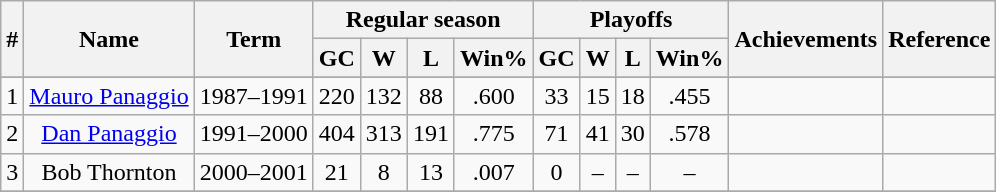<table class="wikitable" style="text-align:center">
<tr>
<th rowspan="2">#</th>
<th rowspan="2">Name</th>
<th rowspan="2">Term</th>
<th colspan="4">Regular season</th>
<th colspan="4">Playoffs</th>
<th rowspan="2">Achievements</th>
<th rowspan="2">Reference</th>
</tr>
<tr>
<th>GC</th>
<th>W</th>
<th>L</th>
<th>Win%</th>
<th>GC</th>
<th>W</th>
<th>L</th>
<th>Win%</th>
</tr>
<tr>
</tr>
<tr>
<td>1</td>
<td><a href='#'>Mauro Panaggio</a></td>
<td>1987–1991</td>
<td>220</td>
<td>132</td>
<td>88</td>
<td>.600</td>
<td>33</td>
<td>15</td>
<td>18</td>
<td>.455</td>
<td></td>
<td></td>
</tr>
<tr>
<td>2</td>
<td><a href='#'>Dan Panaggio</a></td>
<td>1991–2000</td>
<td>404</td>
<td>313</td>
<td>191</td>
<td>.775</td>
<td>71</td>
<td>41</td>
<td>30</td>
<td>.578</td>
<td></td>
<td></td>
</tr>
<tr>
<td>3</td>
<td>Bob Thornton</td>
<td>2000–2001</td>
<td>21</td>
<td>8</td>
<td>13</td>
<td>.007</td>
<td>0</td>
<td>–</td>
<td>–</td>
<td>–</td>
<td></td>
<td></td>
</tr>
<tr>
</tr>
</table>
